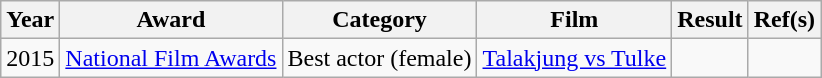<table class="wikitable">
<tr>
<th>Year</th>
<th>Award</th>
<th>Category</th>
<th>Film</th>
<th>Result</th>
<th>Ref(s)</th>
</tr>
<tr>
<td>2015</td>
<td><a href='#'>National Film Awards</a></td>
<td>Best actor (female)</td>
<td><a href='#'>Talakjung vs Tulke</a></td>
<td></td>
<td></td>
</tr>
</table>
